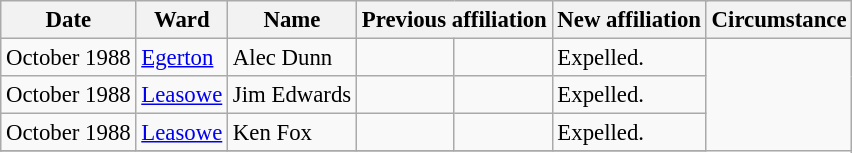<table class="wikitable" style="font-size: 95%;">
<tr>
<th>Date</th>
<th>Ward</th>
<th>Name</th>
<th colspan="2">Previous affiliation</th>
<th colspan="2">New affiliation</th>
<th>Circumstance</th>
</tr>
<tr>
<td>October 1988</td>
<td><a href='#'>Egerton</a></td>
<td>Alec Dunn</td>
<td></td>
<td></td>
<td>Expelled.</td>
</tr>
<tr>
<td>October 1988</td>
<td><a href='#'>Leasowe</a></td>
<td>Jim Edwards</td>
<td></td>
<td></td>
<td>Expelled.</td>
</tr>
<tr>
<td>October 1988</td>
<td><a href='#'>Leasowe</a></td>
<td>Ken Fox</td>
<td></td>
<td></td>
<td>Expelled.</td>
</tr>
<tr>
</tr>
</table>
